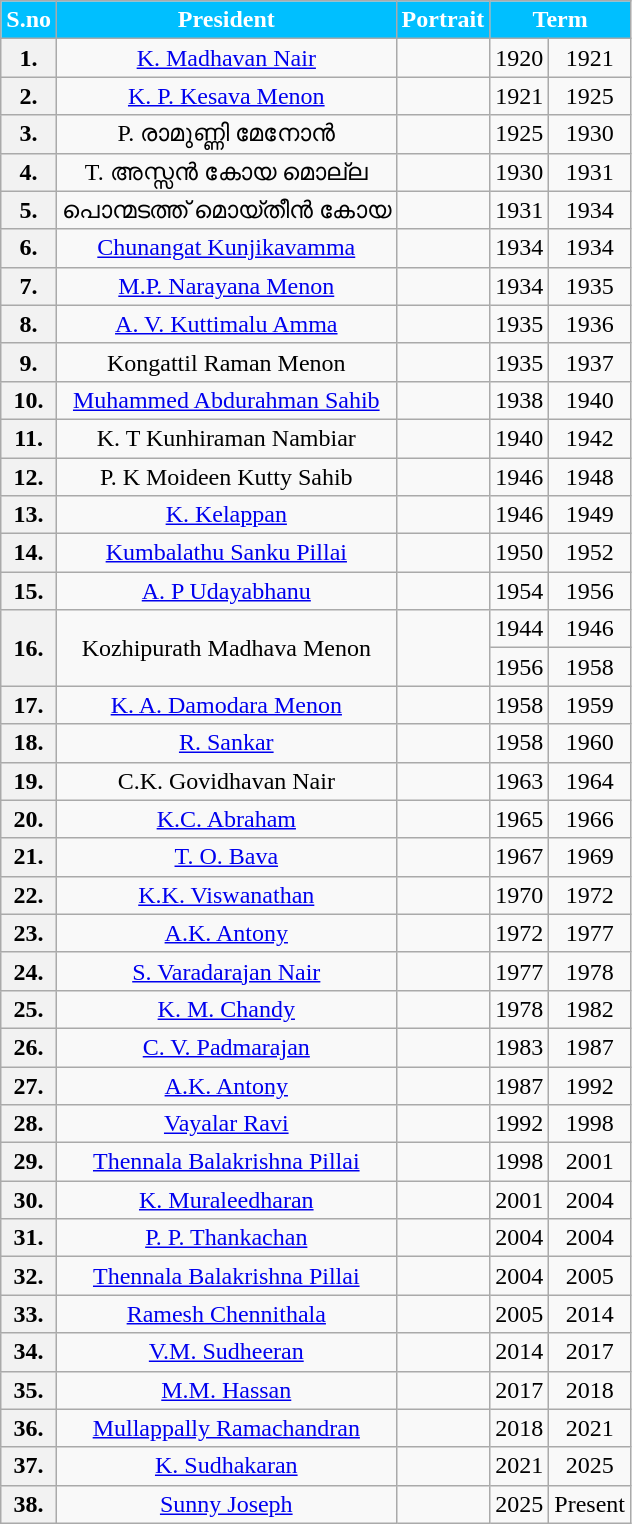<table class="wikitable sortable" style="text-align:center;">
<tr>
<th Style="background-color:#00BFFF; color:white">S.no</th>
<th Style="background-color:#00BFFF; color:white">President</th>
<th Style="background-color:#00BFFF; color:white">Portrait</th>
<th Style="background-color:#00BFFF; color:white" colspan=2>Term</th>
</tr>
<tr>
<th>1.</th>
<td><a href='#'>K. Madhavan Nair</a></td>
<td></td>
<td>1920</td>
<td>1921</td>
</tr>
<tr>
<th>2.</th>
<td><a href='#'>K. P. Kesava Menon</a></td>
<td></td>
<td>1921</td>
<td>1925</td>
</tr>
<tr>
<th>3.</th>
<td>P. രാമുണ്ണി മേനോൻ</td>
<td></td>
<td>1925</td>
<td>1930</td>
</tr>
<tr>
<th>4.</th>
<td>T. അസ്സൻ കോയ മൊല്ല</td>
<td></td>
<td>1930</td>
<td>1931</td>
</tr>
<tr>
<th>5.</th>
<td>പൊന്മടത്ത് മൊയ്‌തീൻ കോയ</td>
<td></td>
<td>1931</td>
<td>1934</td>
</tr>
<tr>
<th>6.</th>
<td><a href='#'>Chunangat Kunjikavamma</a></td>
<td></td>
<td>1934</td>
<td>1934</td>
</tr>
<tr>
<th>7.</th>
<td><a href='#'>M.P. Narayana Menon</a></td>
<td></td>
<td>1934</td>
<td>1935</td>
</tr>
<tr>
<th>8.</th>
<td><a href='#'>A. V. Kuttimalu Amma</a></td>
<td></td>
<td>1935</td>
<td>1936</td>
</tr>
<tr>
<th>9.</th>
<td>Kongattil Raman Menon</td>
<td></td>
<td>1935</td>
<td>1937</td>
</tr>
<tr>
<th>10.</th>
<td><a href='#'>Muhammed Abdurahman Sahib</a></td>
<td></td>
<td>1938</td>
<td>1940</td>
</tr>
<tr>
<th>11.</th>
<td>K. T Kunhiraman Nambiar</td>
<td></td>
<td>1940</td>
<td>1942</td>
</tr>
<tr>
<th>12.</th>
<td>P. K Moideen Kutty Sahib</td>
<td></td>
<td>1946</td>
<td>1948</td>
</tr>
<tr>
<th>13.</th>
<td><a href='#'>K. Kelappan</a></td>
<td></td>
<td>1946</td>
<td>1949</td>
</tr>
<tr>
<th>14.</th>
<td><a href='#'>Kumbalathu Sanku Pillai</a></td>
<td></td>
<td>1950</td>
<td>1952</td>
</tr>
<tr>
<th>15.</th>
<td><a href='#'>A. P Udayabhanu</a></td>
<td></td>
<td>1954</td>
<td>1956</td>
</tr>
<tr>
<th rowspan=2>16.</th>
<td rowspan=2>Kozhipurath Madhava Menon</td>
<td rowspan=2></td>
<td>1944</td>
<td>1946</td>
</tr>
<tr>
<td>1956</td>
<td>1958</td>
</tr>
<tr>
<th>17.</th>
<td><a href='#'>K. A. Damodara Menon</a></td>
<td></td>
<td>1958</td>
<td>1959</td>
</tr>
<tr>
<th>18.</th>
<td><a href='#'>R. Sankar</a></td>
<td></td>
<td>1958</td>
<td>1960</td>
</tr>
<tr>
<th>19.</th>
<td>C.K. Govidhavan Nair</td>
<td></td>
<td>1963</td>
<td>1964</td>
</tr>
<tr>
<th>20.</th>
<td><a href='#'>K.C. Abraham</a></td>
<td></td>
<td>1965</td>
<td>1966</td>
</tr>
<tr>
<th>21.</th>
<td><a href='#'>T. O. Bava</a></td>
<td></td>
<td>1967</td>
<td>1969</td>
</tr>
<tr>
<th>22.</th>
<td><a href='#'>K.K. Viswanathan</a></td>
<td></td>
<td>1970</td>
<td>1972</td>
</tr>
<tr>
<th>23.</th>
<td><a href='#'>A.K. Antony</a></td>
<td></td>
<td>1972</td>
<td>1977</td>
</tr>
<tr>
<th>24.</th>
<td><a href='#'>S. Varadarajan Nair</a></td>
<td></td>
<td>1977</td>
<td>1978</td>
</tr>
<tr>
<th>25.</th>
<td><a href='#'>K. M. Chandy</a></td>
<td></td>
<td>1978</td>
<td>1982</td>
</tr>
<tr>
<th>26.</th>
<td><a href='#'>C. V. Padmarajan</a></td>
<td></td>
<td>1983</td>
<td>1987</td>
</tr>
<tr>
<th>27.</th>
<td><a href='#'>A.K. Antony</a></td>
<td></td>
<td>1987</td>
<td>1992</td>
</tr>
<tr>
<th>28.</th>
<td><a href='#'>Vayalar Ravi</a></td>
<td></td>
<td>1992</td>
<td>1998</td>
</tr>
<tr>
<th>29.</th>
<td><a href='#'>Thennala Balakrishna Pillai</a></td>
<td></td>
<td>1998</td>
<td>2001</td>
</tr>
<tr>
<th>30.</th>
<td><a href='#'>K. Muraleedharan</a></td>
<td></td>
<td>2001</td>
<td>2004</td>
</tr>
<tr>
<th>31.</th>
<td><a href='#'>P. P. Thankachan</a></td>
<td></td>
<td>2004</td>
<td>2004</td>
</tr>
<tr>
<th>32.</th>
<td><a href='#'>Thennala Balakrishna Pillai</a></td>
<td></td>
<td>2004</td>
<td>2005</td>
</tr>
<tr>
<th>33.</th>
<td><a href='#'>Ramesh Chennithala</a></td>
<td></td>
<td>2005</td>
<td>2014</td>
</tr>
<tr>
<th>34.</th>
<td><a href='#'>V.M. Sudheeran</a></td>
<td></td>
<td>2014</td>
<td>2017</td>
</tr>
<tr>
<th>35.</th>
<td><a href='#'>M.M. Hassan</a></td>
<td></td>
<td>2017</td>
<td>2018</td>
</tr>
<tr>
<th>36.</th>
<td><a href='#'>Mullappally Ramachandran</a></td>
<td></td>
<td>2018</td>
<td>2021</td>
</tr>
<tr>
<th>37.</th>
<td><a href='#'>K. Sudhakaran</a></td>
<td></td>
<td>2021</td>
<td>2025</td>
</tr>
<tr>
<th>38.</th>
<td><a href='#'>Sunny Joseph</a></td>
<td></td>
<td>2025</td>
<td>Present</td>
</tr>
</table>
